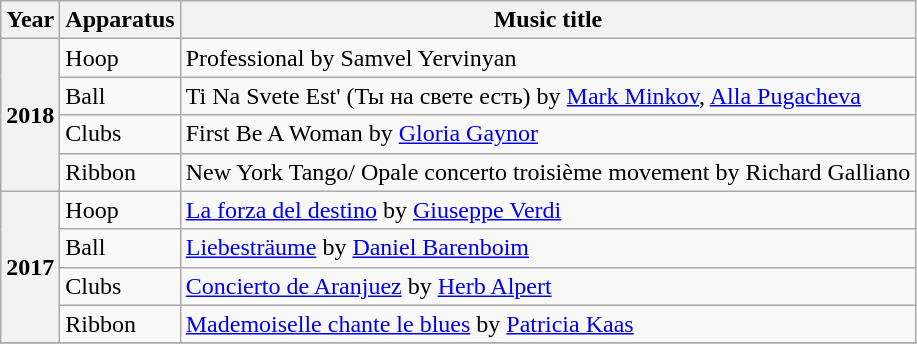<table class="wikitable plainrowheaders">
<tr>
<th scope=col>Year</th>
<th scope=col>Apparatus</th>
<th scope=col>Music title </th>
</tr>
<tr>
<th scope=row rowspan=4>2018</th>
<td>Hoop</td>
<td>Professional by Samvel Yervinyan</td>
</tr>
<tr>
<td>Ball</td>
<td>Ti Na Svete Est' (Ты на свете есть) by <a href='#'>Mark Minkov</a>, <a href='#'>Alla Pugacheva</a></td>
</tr>
<tr>
<td>Clubs</td>
<td>First Be A Woman by <a href='#'>Gloria Gaynor</a></td>
</tr>
<tr>
<td>Ribbon</td>
<td>New York Tango/ Opale concerto troisième movement by Richard Galliano</td>
</tr>
<tr>
<th scope=row rowspan=4>2017</th>
<td>Hoop</td>
<td><a href='#'>La forza del destino</a> by  <a href='#'>Giuseppe Verdi</a></td>
</tr>
<tr>
<td>Ball</td>
<td><a href='#'>Liebesträume</a> by <a href='#'>Daniel Barenboim</a></td>
</tr>
<tr>
<td>Clubs</td>
<td><a href='#'>Concierto de Aranjuez</a> by <a href='#'>Herb Alpert</a></td>
</tr>
<tr>
<td>Ribbon</td>
<td><a href='#'>Mademoiselle chante le blues</a> by <a href='#'>Patricia Kaas</a></td>
</tr>
<tr>
</tr>
</table>
